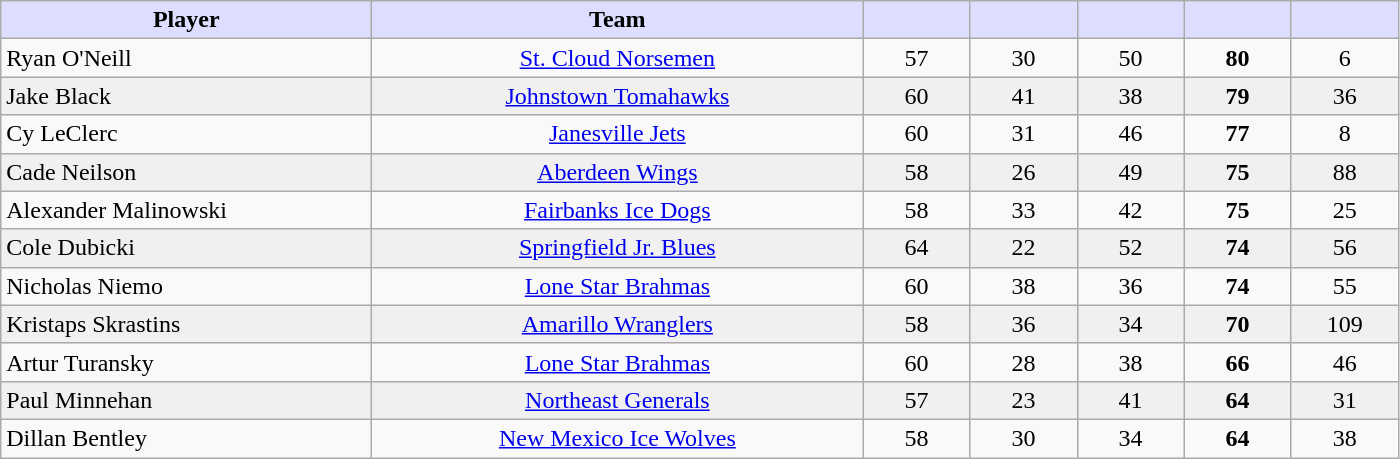<table class="wikitable sortable" style="text-align: center">
<tr>
<th style="background:#ddf; width: 15em;">Player</th>
<th style="background:#ddf; width: 20em;">Team</th>
<th style="background:#ddf; width: 4em;"></th>
<th style="background:#ddf; width: 4em;"></th>
<th style="background:#ddf; width: 4em;"></th>
<th style="background:#ddf; width: 4em;"></th>
<th style="background:#ddf; width: 4em;"></th>
</tr>
<tr>
<td align=left>Ryan O'Neill</td>
<td><a href='#'>St. Cloud Norsemen</a></td>
<td>57</td>
<td>30</td>
<td>50</td>
<td><strong>80</strong></td>
<td>6</td>
</tr>
<tr bgcolor=f0f0f0>
<td align=left>Jake Black</td>
<td><a href='#'>Johnstown Tomahawks</a></td>
<td>60</td>
<td>41</td>
<td>38</td>
<td><strong>79</strong></td>
<td>36</td>
</tr>
<tr>
<td align=left>Cy LeClerc</td>
<td><a href='#'>Janesville Jets</a></td>
<td>60</td>
<td>31</td>
<td>46</td>
<td><strong>77</strong></td>
<td>8</td>
</tr>
<tr bgcolor=f0f0f0>
<td align=left>Cade Neilson</td>
<td><a href='#'>Aberdeen Wings</a></td>
<td>58</td>
<td>26</td>
<td>49</td>
<td><strong>75</strong></td>
<td>88</td>
</tr>
<tr>
<td align=left>Alexander Malinowski</td>
<td><a href='#'>Fairbanks Ice Dogs</a></td>
<td>58</td>
<td>33</td>
<td>42</td>
<td><strong>75</strong></td>
<td>25</td>
</tr>
<tr bgcolor=f0f0f0>
<td align=left>Cole Dubicki</td>
<td><a href='#'>Springfield Jr. Blues</a></td>
<td>64</td>
<td>22</td>
<td>52</td>
<td><strong>74</strong></td>
<td>56</td>
</tr>
<tr>
<td align=left>Nicholas Niemo</td>
<td><a href='#'>Lone Star Brahmas</a></td>
<td>60</td>
<td>38</td>
<td>36</td>
<td><strong>74</strong></td>
<td>55</td>
</tr>
<tr bgcolor=f0f0f0>
<td align=left>Kristaps Skrastins</td>
<td><a href='#'>Amarillo Wranglers</a></td>
<td>58</td>
<td>36</td>
<td>34</td>
<td><strong>70</strong></td>
<td>109</td>
</tr>
<tr>
<td align=left>Artur Turansky</td>
<td><a href='#'>Lone Star Brahmas</a></td>
<td>60</td>
<td>28</td>
<td>38</td>
<td><strong>66</strong></td>
<td>46</td>
</tr>
<tr bgcolor=f0f0f0>
<td align=left>Paul Minnehan</td>
<td><a href='#'>Northeast Generals</a></td>
<td>57</td>
<td>23</td>
<td>41</td>
<td><strong>64</strong></td>
<td>31</td>
</tr>
<tr>
<td align=left>Dillan Bentley</td>
<td><a href='#'>New Mexico Ice Wolves</a></td>
<td>58</td>
<td>30</td>
<td>34</td>
<td><strong>64</strong></td>
<td>38</td>
</tr>
</table>
